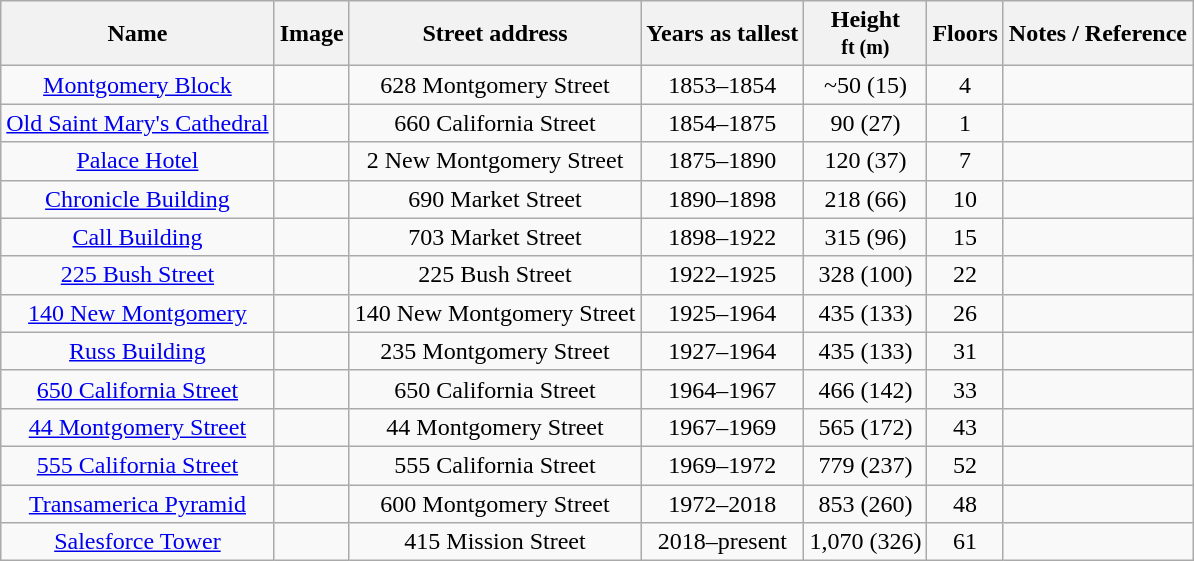<table class="wikitable sortable">
<tr>
<th>Name</th>
<th>Image</th>
<th>Street address</th>
<th>Years as tallest</th>
<th>Height<br><small>ft (m)</small></th>
<th>Floors</th>
<th class="unsortable">Notes / Reference</th>
</tr>
<tr>
<td align = "center"><a href='#'>Montgomery Block</a></td>
<td></td>
<td align = "center">628 Montgomery Street</td>
<td align = "center">1853–1854</td>
<td align = "center">~50 (15)</td>
<td align = "center">4</td>
<td></td>
</tr>
<tr>
<td align = "center"><a href='#'>Old Saint Mary's Cathedral</a></td>
<td></td>
<td align = "center">660 California Street</td>
<td align = "center">1854–1875</td>
<td align = "center">90 (27)</td>
<td align = "center">1</td>
<td></td>
</tr>
<tr>
<td align = "center"><a href='#'>Palace Hotel</a></td>
<td></td>
<td align = "center">2 New Montgomery Street</td>
<td align = "center">1875–1890</td>
<td align = "center">120 (37)</td>
<td align = "center">7</td>
<td></td>
</tr>
<tr>
<td align = "center"><a href='#'>Chronicle Building</a></td>
<td></td>
<td align = "center">690 Market Street</td>
<td align = "center">1890–1898</td>
<td align = "center">218 (66)</td>
<td align = "center">10</td>
<td></td>
</tr>
<tr>
<td align = "center"><a href='#'>Call Building</a></td>
<td></td>
<td align = "center">703 Market Street</td>
<td align = "center">1898–1922</td>
<td align = "center">315 (96)</td>
<td align = "center">15</td>
<td></td>
</tr>
<tr>
<td align = "center"><a href='#'>225 Bush Street</a></td>
<td></td>
<td align = "center">225 Bush Street</td>
<td align = "center">1922–1925</td>
<td align = "center">328 (100)</td>
<td align = "center">22</td>
<td></td>
</tr>
<tr>
<td align = "center"><a href='#'>140 New Montgomery</a></td>
<td></td>
<td align = "center">140 New Montgomery Street</td>
<td align = "center">1925–1964</td>
<td align = "center">435 (133)</td>
<td align = "center">26</td>
<td></td>
</tr>
<tr>
<td align = "center"><a href='#'>Russ Building</a></td>
<td></td>
<td align = "center">235 Montgomery Street</td>
<td align = "center">1927–1964</td>
<td align = "center">435 (133)</td>
<td align = "center">31</td>
<td></td>
</tr>
<tr>
<td align = "center"><a href='#'>650 California Street</a></td>
<td></td>
<td align = "center">650 California Street</td>
<td align = "center">1964–1967</td>
<td align = "center">466 (142)</td>
<td align = "center">33</td>
<td></td>
</tr>
<tr>
<td align = "center"><a href='#'>44 Montgomery Street</a></td>
<td></td>
<td align = "center">44 Montgomery Street</td>
<td align = "center">1967–1969</td>
<td align = "center">565 (172)</td>
<td align = "center">43</td>
<td></td>
</tr>
<tr>
<td align = "center"><a href='#'>555 California Street</a></td>
<td></td>
<td align = "center">555 California Street</td>
<td align = "center">1969–1972</td>
<td align = "center">779 (237)</td>
<td align = "center">52</td>
<td></td>
</tr>
<tr>
<td align = "center"><a href='#'>Transamerica Pyramid</a></td>
<td></td>
<td align = "center">600 Montgomery Street</td>
<td align = "center">1972–2018</td>
<td align = "center">853 (260)</td>
<td align = "center">48</td>
<td></td>
</tr>
<tr>
<td align = "center"><a href='#'>Salesforce Tower</a></td>
<td></td>
<td align = "center">415 Mission Street</td>
<td align = "center">2018–present</td>
<td align = "center">1,070 (326)</td>
<td align = "center">61</td>
<td></td>
</tr>
</table>
